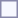<table style="border:1px solid #8888aa; background-color:#f7f8ff; padding:5px; font-size:95%; margin: 0px 12px 12px 0px;">
</table>
